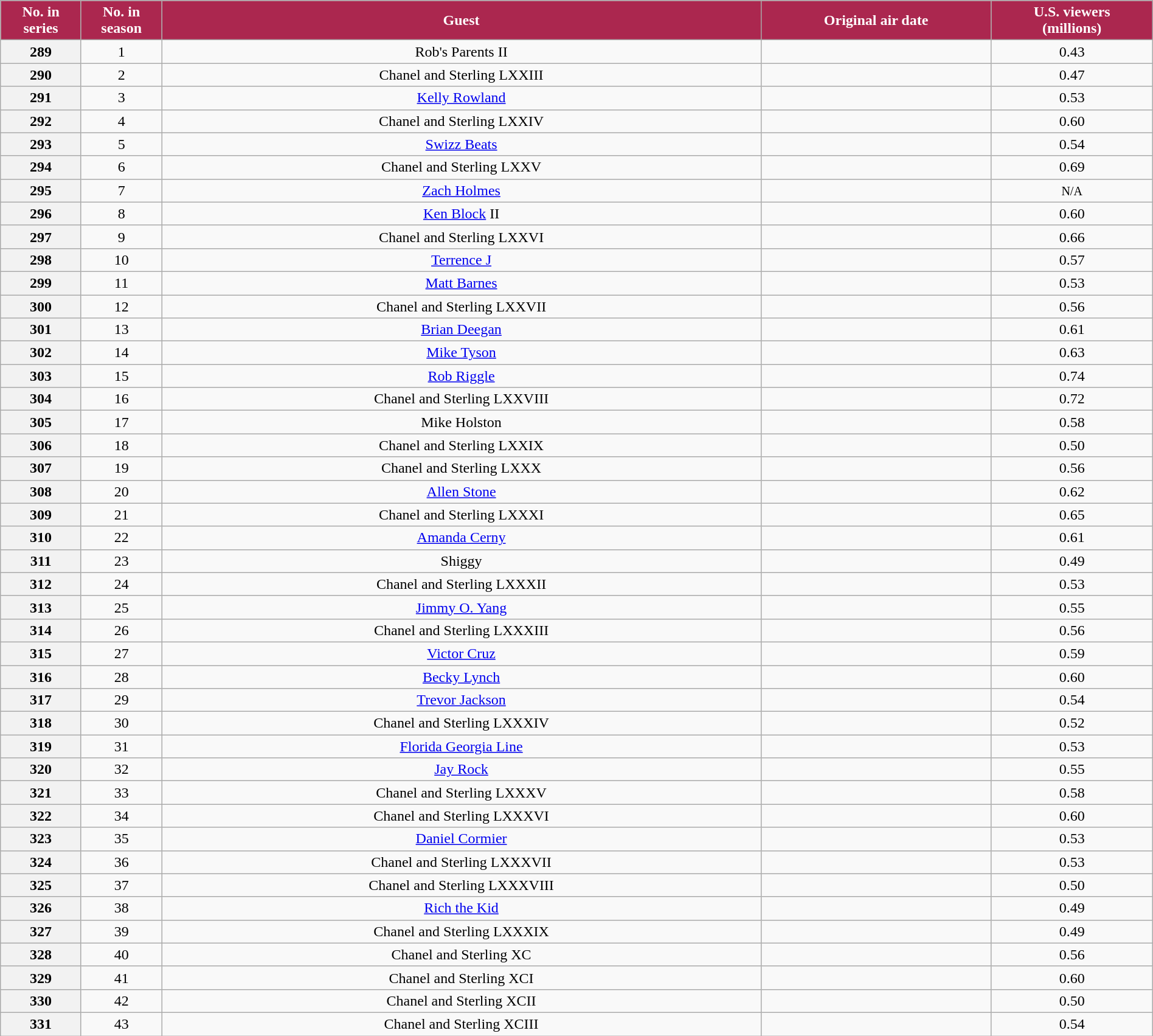<table class="wikitable plainrowheaders" style="width:100%;text-align: center">
<tr>
<th scope="col" style="background-color: #AB274F; color: white;" width=7%>No. in<br>series</th>
<th scope="col" style="background-color: #AB274F; color: white;" width=7%>No. in<br>season</th>
<th scope="col" style="background-color: #AB274F; color: white;">Guest</th>
<th scope="col" style="background-color: #AB274F; color: white;" width=20%>Original air date</th>
<th scope="col" style="background-color: #AB274F; color: white;" width=14%>U.S. viewers<br>(millions)</th>
</tr>
<tr>
<th>289</th>
<td>1</td>
<td>Rob's Parents II</td>
<td></td>
<td>0.43</td>
</tr>
<tr>
<th>290</th>
<td>2</td>
<td>Chanel and Sterling LXXIII</td>
<td></td>
<td>0.47</td>
</tr>
<tr>
<th>291</th>
<td>3</td>
<td><a href='#'>Kelly Rowland</a></td>
<td></td>
<td>0.53</td>
</tr>
<tr>
<th>292</th>
<td>4</td>
<td>Chanel and Sterling LXXIV</td>
<td></td>
<td>0.60</td>
</tr>
<tr>
<th>293</th>
<td>5</td>
<td><a href='#'>Swizz Beats</a></td>
<td></td>
<td>0.54</td>
</tr>
<tr>
<th>294</th>
<td>6</td>
<td>Chanel and Sterling LXXV</td>
<td></td>
<td>0.69</td>
</tr>
<tr>
<th>295</th>
<td>7</td>
<td><a href='#'>Zach Holmes</a></td>
<td></td>
<td><span><small>N/A</small></span></td>
</tr>
<tr>
<th>296</th>
<td>8</td>
<td><a href='#'>Ken Block</a> II</td>
<td></td>
<td>0.60</td>
</tr>
<tr>
<th>297</th>
<td>9</td>
<td>Chanel and Sterling LXXVI</td>
<td></td>
<td>0.66</td>
</tr>
<tr>
<th>298</th>
<td>10</td>
<td><a href='#'>Terrence J</a></td>
<td></td>
<td>0.57</td>
</tr>
<tr>
<th>299</th>
<td>11</td>
<td><a href='#'>Matt Barnes</a></td>
<td></td>
<td>0.53</td>
</tr>
<tr>
<th>300</th>
<td>12</td>
<td>Chanel and Sterling LXXVII</td>
<td></td>
<td>0.56</td>
</tr>
<tr>
<th>301</th>
<td>13</td>
<td><a href='#'>Brian Deegan</a></td>
<td></td>
<td>0.61</td>
</tr>
<tr>
<th>302</th>
<td>14</td>
<td><a href='#'>Mike Tyson</a></td>
<td></td>
<td>0.63</td>
</tr>
<tr>
<th>303</th>
<td>15</td>
<td><a href='#'>Rob Riggle</a></td>
<td></td>
<td>0.74</td>
</tr>
<tr>
<th>304</th>
<td>16</td>
<td>Chanel and Sterling LXXVIII</td>
<td></td>
<td>0.72</td>
</tr>
<tr>
<th>305</th>
<td>17</td>
<td>Mike Holston</td>
<td></td>
<td>0.58</td>
</tr>
<tr>
<th>306</th>
<td>18</td>
<td>Chanel and Sterling LXXIX</td>
<td></td>
<td>0.50</td>
</tr>
<tr>
<th>307</th>
<td>19</td>
<td>Chanel and Sterling LXXX</td>
<td></td>
<td>0.56</td>
</tr>
<tr>
<th>308</th>
<td>20</td>
<td><a href='#'>Allen Stone</a></td>
<td></td>
<td>0.62</td>
</tr>
<tr>
<th>309</th>
<td>21</td>
<td>Chanel and Sterling LXXXI</td>
<td></td>
<td>0.65</td>
</tr>
<tr>
<th>310</th>
<td>22</td>
<td><a href='#'>Amanda Cerny</a></td>
<td></td>
<td>0.61</td>
</tr>
<tr>
<th>311</th>
<td>23</td>
<td>Shiggy</td>
<td></td>
<td>0.49</td>
</tr>
<tr>
<th>312</th>
<td>24</td>
<td>Chanel and Sterling LXXXII</td>
<td></td>
<td>0.53</td>
</tr>
<tr>
<th>313</th>
<td>25</td>
<td><a href='#'>Jimmy O. Yang</a></td>
<td></td>
<td>0.55</td>
</tr>
<tr>
<th>314</th>
<td>26</td>
<td>Chanel and Sterling LXXXIII</td>
<td></td>
<td>0.56</td>
</tr>
<tr>
<th>315</th>
<td>27</td>
<td><a href='#'>Victor Cruz</a></td>
<td></td>
<td>0.59</td>
</tr>
<tr>
<th>316</th>
<td>28</td>
<td><a href='#'>Becky Lynch</a></td>
<td></td>
<td>0.60</td>
</tr>
<tr>
<th>317</th>
<td>29</td>
<td><a href='#'>Trevor Jackson</a></td>
<td></td>
<td>0.54</td>
</tr>
<tr>
<th>318</th>
<td>30</td>
<td>Chanel and Sterling LXXXIV</td>
<td></td>
<td>0.52</td>
</tr>
<tr>
<th>319</th>
<td>31</td>
<td><a href='#'>Florida Georgia Line</a></td>
<td></td>
<td>0.53</td>
</tr>
<tr>
<th>320</th>
<td>32</td>
<td><a href='#'>Jay Rock</a></td>
<td></td>
<td>0.55</td>
</tr>
<tr>
<th>321</th>
<td>33</td>
<td>Chanel and Sterling LXXXV</td>
<td></td>
<td>0.58</td>
</tr>
<tr>
<th>322</th>
<td>34</td>
<td>Chanel and Sterling LXXXVI</td>
<td></td>
<td>0.60</td>
</tr>
<tr>
<th>323</th>
<td>35</td>
<td><a href='#'>Daniel Cormier</a></td>
<td></td>
<td>0.53</td>
</tr>
<tr>
<th>324</th>
<td>36</td>
<td>Chanel and Sterling LXXXVII</td>
<td></td>
<td>0.53</td>
</tr>
<tr>
<th>325</th>
<td>37</td>
<td>Chanel and Sterling LXXXVIII</td>
<td></td>
<td>0.50</td>
</tr>
<tr>
<th>326</th>
<td>38</td>
<td><a href='#'>Rich the Kid</a></td>
<td></td>
<td>0.49</td>
</tr>
<tr>
<th>327</th>
<td>39</td>
<td>Chanel and Sterling LXXXIX</td>
<td></td>
<td>0.49</td>
</tr>
<tr>
<th>328</th>
<td>40</td>
<td>Chanel and Sterling XC</td>
<td></td>
<td>0.56</td>
</tr>
<tr>
<th>329</th>
<td>41</td>
<td>Chanel and Sterling XCI</td>
<td></td>
<td>0.60</td>
</tr>
<tr>
<th>330</th>
<td>42</td>
<td>Chanel and Sterling XCII</td>
<td></td>
<td>0.50</td>
</tr>
<tr>
<th>331</th>
<td>43</td>
<td>Chanel and Sterling XCIII</td>
<td></td>
<td>0.54</td>
</tr>
</table>
